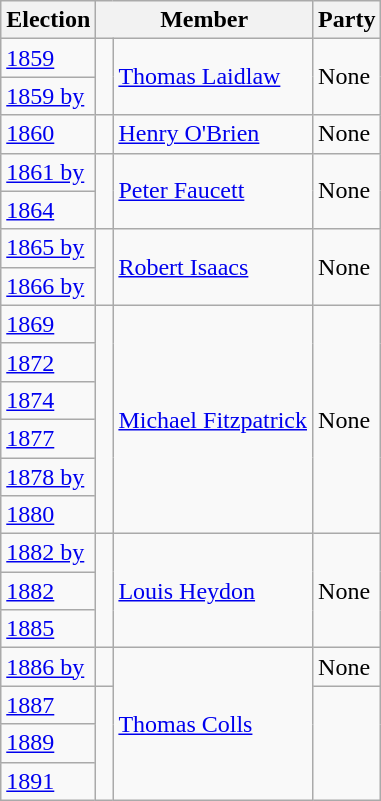<table class="wikitable">
<tr>
<th>Election</th>
<th colspan="2">Member</th>
<th>Party</th>
</tr>
<tr>
<td><a href='#'>1859</a></td>
<td rowspan="2" > </td>
<td rowspan="2"><a href='#'>Thomas Laidlaw</a></td>
<td rowspan="2">None</td>
</tr>
<tr>
<td><a href='#'>1859 by</a></td>
</tr>
<tr>
<td><a href='#'>1860</a></td>
<td> </td>
<td><a href='#'>Henry O'Brien</a></td>
<td>None</td>
</tr>
<tr>
<td><a href='#'>1861 by</a></td>
<td rowspan="2" > </td>
<td rowspan="2"><a href='#'>Peter Faucett</a></td>
<td rowspan="2">None</td>
</tr>
<tr>
<td><a href='#'>1864</a></td>
</tr>
<tr>
<td><a href='#'>1865 by</a></td>
<td rowspan="2" > </td>
<td rowspan="2"><a href='#'>Robert Isaacs</a></td>
<td rowspan="2">None</td>
</tr>
<tr>
<td><a href='#'>1866 by</a></td>
</tr>
<tr>
<td><a href='#'>1869</a></td>
<td rowspan="6" > </td>
<td rowspan="6"><a href='#'>Michael Fitzpatrick</a></td>
<td rowspan="6">None</td>
</tr>
<tr>
<td><a href='#'>1872</a></td>
</tr>
<tr>
<td><a href='#'>1874</a></td>
</tr>
<tr>
<td><a href='#'>1877</a></td>
</tr>
<tr>
<td><a href='#'>1878 by</a></td>
</tr>
<tr>
<td><a href='#'>1880</a></td>
</tr>
<tr>
<td><a href='#'>1882 by</a></td>
<td rowspan="3" > </td>
<td rowspan="3"><a href='#'>Louis Heydon</a></td>
<td rowspan="3">None</td>
</tr>
<tr>
<td><a href='#'>1882</a></td>
</tr>
<tr>
<td><a href='#'>1885</a></td>
</tr>
<tr>
<td><a href='#'>1886 by</a></td>
<td> </td>
<td rowspan="4"><a href='#'>Thomas Colls</a></td>
<td>None</td>
</tr>
<tr>
<td><a href='#'>1887</a></td>
<td rowspan="3" > </td>
<td rowspan="3"></td>
</tr>
<tr>
<td><a href='#'>1889</a></td>
</tr>
<tr>
<td><a href='#'>1891</a></td>
</tr>
</table>
